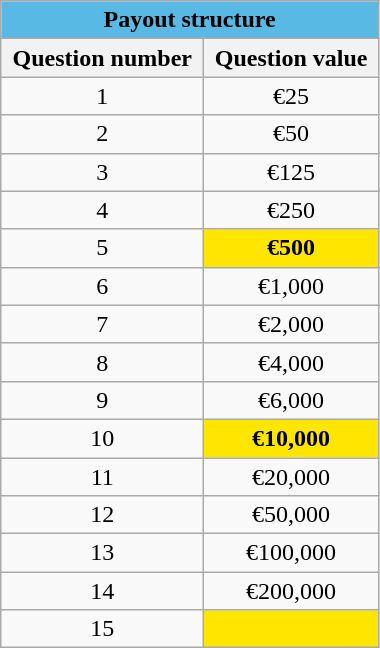<table class="wikitable" style="text-align:center; border:1px; cellpadding:0; cellspacing:0; width:20%;">
<tr>
<th colspan="2" style="background: #58B9E4">Payout structure</th>
</tr>
<tr>
<th rowspan="1">Question number</th>
<th colspan="1">Question value</th>
</tr>
<tr>
<td>1</td>
<td>€25</td>
</tr>
<tr>
<td>2</td>
<td>€50</td>
</tr>
<tr>
<td>3</td>
<td>€125</td>
</tr>
<tr>
<td>4</td>
<td>€250</td>
</tr>
<tr>
<td>5</td>
<td style="background: #FFE600"><strong>€500</strong></td>
</tr>
<tr>
<td>6</td>
<td>€1,000</td>
</tr>
<tr>
<td>7</td>
<td>€2,000</td>
</tr>
<tr>
<td>8</td>
<td>€4,000</td>
</tr>
<tr>
<td>9</td>
<td>€6,000</td>
</tr>
<tr>
<td>10</td>
<td style="background: #FFE600"><strong>€10,000</strong></td>
</tr>
<tr>
<td>11</td>
<td>€20,000</td>
</tr>
<tr>
<td>12</td>
<td>€50,000</td>
</tr>
<tr>
<td>13</td>
<td>€100,000</td>
</tr>
<tr>
<td>14</td>
<td>€200,000</td>
</tr>
<tr>
<td>15</td>
<td style="background: #FFE600"><strong></strong></td>
</tr>
<tr>
</tr>
</table>
